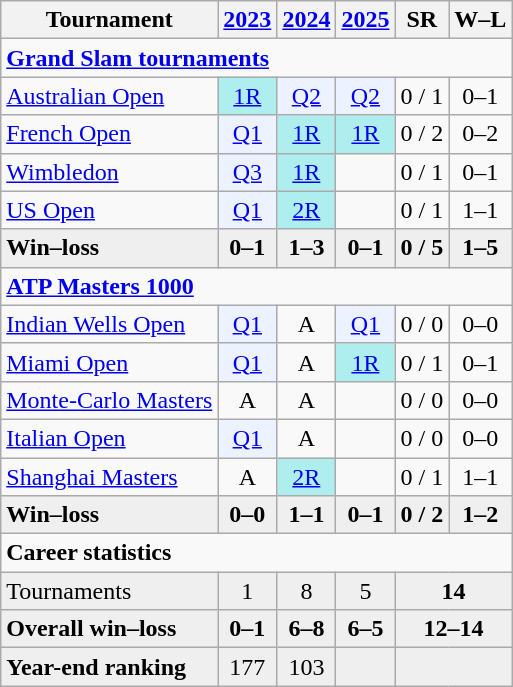<table class=wikitable style=text-align:center>
<tr>
<th>Tournament</th>
<th><a href='#'>2023</a></th>
<th><a href='#'>2024</a></th>
<th><a href='#'>2025</a></th>
<th>SR</th>
<th>W–L</th>
</tr>
<tr>
<td colspan="6" align="left"><strong><a href='#'>Grand Slam tournaments</a></strong></td>
</tr>
<tr>
<td align=left><a href='#'>Australian Open</a></td>
<td style=background:#afeeee><a href='#'>1R</a></td>
<td style=background:#ecf2ff><a href='#'>Q2</a></td>
<td style=background:#ecf2ff><a href='#'>Q2</a></td>
<td>0 / 1</td>
<td>0–1</td>
</tr>
<tr>
<td align=left><a href='#'>French Open</a></td>
<td style=background:#ecf2ff><a href='#'>Q1</a></td>
<td style=background:#afeeee><a href='#'>1R</a></td>
<td style=background:#afeeee><a href='#'>1R</a></td>
<td>0 / 2</td>
<td>0–2</td>
</tr>
<tr>
<td align=left><a href='#'>Wimbledon</a></td>
<td style=background:#ecf2ff><a href='#'>Q3</a></td>
<td style=background:#afeeee><a href='#'>1R</a></td>
<td></td>
<td>0 / 1</td>
<td>0–1</td>
</tr>
<tr>
<td align=left><a href='#'>US Open</a></td>
<td style=background:#ecf2ff><a href='#'>Q1</a></td>
<td style=background:#afeeee><a href='#'>2R</a></td>
<td></td>
<td>0 / 1</td>
<td>1–1</td>
</tr>
<tr style="font-weight:bold; background:#efefef;">
<td style=text-align:left>Win–loss</td>
<td>0–1</td>
<td>1–3</td>
<td>0–1</td>
<td>0 / 5</td>
<td>1–5</td>
</tr>
<tr>
<td colspan="6" align="left"><strong><a href='#'>ATP Masters 1000</a></strong></td>
</tr>
<tr>
<td align=left><a href='#'>Indian Wells Open</a></td>
<td style=background:#ecf2ff><a href='#'>Q1</a></td>
<td>A</td>
<td style=background:#ecf2ff><a href='#'>Q1</a></td>
<td>0 / 0</td>
<td>0–0</td>
</tr>
<tr>
<td align=left><a href='#'>Miami Open</a></td>
<td style=background:#ecf2ff><a href='#'>Q1</a></td>
<td>A</td>
<td style=background:#afeeee><a href='#'>1R</a></td>
<td>0 / 1</td>
<td>0–1</td>
</tr>
<tr>
<td align=left><a href='#'>Monte-Carlo Masters</a></td>
<td>A</td>
<td>A</td>
<td></td>
<td>0 / 0</td>
<td>0–0</td>
</tr>
<tr>
<td align=left><a href='#'>Italian Open</a></td>
<td style=background:#ecf2ff><a href='#'>Q1</a></td>
<td>A</td>
<td></td>
<td>0 / 0</td>
<td>0–0</td>
</tr>
<tr>
<td align=left><a href='#'>Shanghai Masters</a></td>
<td>A</td>
<td style=background:#afeeee><a href='#'>2R</a></td>
<td></td>
<td>0 / 1</td>
<td>1–1</td>
</tr>
<tr style=font-weight:bold;background:#efefef>
<td style=text-align:left>Win–loss</td>
<td>0–0</td>
<td>1–1</td>
<td>0–1</td>
<td>0 / 2</td>
<td>1–2</td>
</tr>
<tr>
<td colspan="6" align="left"><strong>Career statistics</strong></td>
</tr>
<tr bgcolor=efefef>
<td align=left>Tournaments</td>
<td>1</td>
<td>8</td>
<td>5</td>
<td colspan="2"><strong>14</strong></td>
</tr>
<tr style="font-weight:bold; background:#efefef;">
<td style=text-align:left>Overall win–loss</td>
<td>0–1</td>
<td>6–8</td>
<td>6–5</td>
<td colspan="2">12–14</td>
</tr>
<tr bgcolor=efefef>
<td align=left><strong>Year-end ranking</strong></td>
<td>177</td>
<td>103</td>
<td></td>
<td colspan="2"><strong></strong></td>
</tr>
</table>
